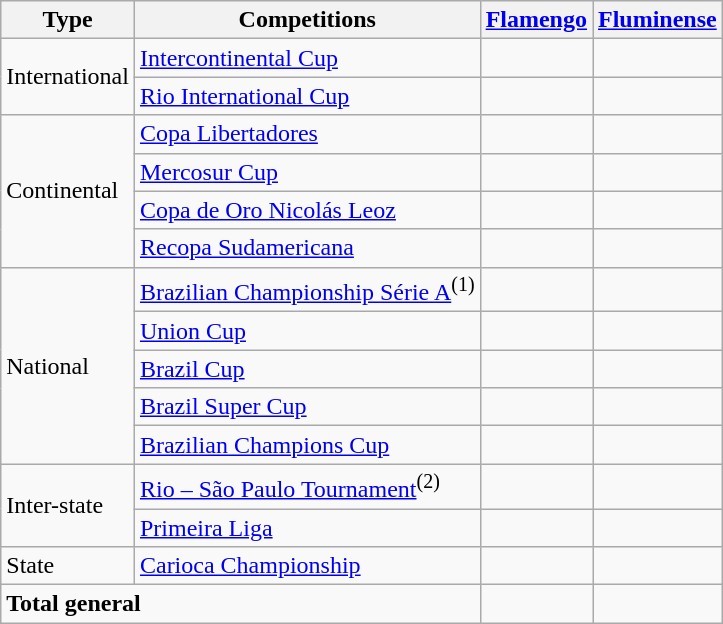<table class="wikitable">
<tr>
<th>Type</th>
<th>Competitions</th>
<th><a href='#'>Flamengo</a></th>
<th><a href='#'>Fluminense</a></th>
</tr>
<tr>
<td rowspan="2">International</td>
<td><a href='#'>Intercontinental Cup</a></td>
<td></td>
<td></td>
</tr>
<tr>
<td><a href='#'>Rio International Cup</a></td>
<td></td>
<td></td>
</tr>
<tr>
<td rowspan="4">Continental</td>
<td><a href='#'>Copa Libertadores</a></td>
<td></td>
<td></td>
</tr>
<tr>
<td><a href='#'>Mercosur Cup</a></td>
<td></td>
<td></td>
</tr>
<tr>
<td><a href='#'>Copa de Oro Nicolás Leoz</a></td>
<td></td>
<td></td>
</tr>
<tr>
<td><a href='#'>Recopa Sudamericana</a></td>
<td></td>
<td></td>
</tr>
<tr>
<td rowspan="5">National</td>
<td><a href='#'>Brazilian Championship Série A</a><sup>(1)</sup></td>
<td></td>
<td></td>
</tr>
<tr>
<td><a href='#'>Union Cup</a></td>
<td></td>
<td></td>
</tr>
<tr>
<td><a href='#'>Brazil Cup</a></td>
<td></td>
<td></td>
</tr>
<tr>
<td><a href='#'>Brazil Super Cup</a></td>
<td></td>
<td></td>
</tr>
<tr>
<td><a href='#'>Brazilian Champions Cup</a></td>
<td></td>
<td></td>
</tr>
<tr>
<td rowspan="2">Inter-state</td>
<td><a href='#'>Rio – São Paulo Tournament</a><sup>(2)</sup></td>
<td></td>
<td></td>
</tr>
<tr>
<td><a href='#'>Primeira Liga</a></td>
<td></td>
<td></td>
</tr>
<tr>
<td>State</td>
<td><a href='#'>Carioca Championship</a></td>
<td></td>
<td></td>
</tr>
<tr>
<td colspan="2"><strong>Total general</strong></td>
<td></td>
<td></td>
</tr>
</table>
